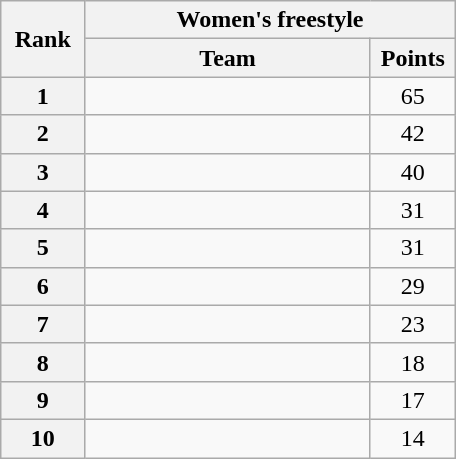<table class="wikitable" width=304 style="text-align:center;">
<tr>
<th width=50 rowspan="2">Rank</th>
<th colspan="2">Women's freestyle</th>
</tr>
<tr>
<th width=200>Team</th>
<th width=50>Points</th>
</tr>
<tr>
<th>1</th>
<td align=left></td>
<td>65</td>
</tr>
<tr>
<th>2</th>
<td align=left></td>
<td>42</td>
</tr>
<tr>
<th>3</th>
<td align=left></td>
<td>40</td>
</tr>
<tr>
<th>4</th>
<td align=left></td>
<td>31</td>
</tr>
<tr>
<th>5</th>
<td align=left></td>
<td>31</td>
</tr>
<tr>
<th>6</th>
<td align=left></td>
<td>29</td>
</tr>
<tr>
<th>7</th>
<td align=left></td>
<td>23</td>
</tr>
<tr>
<th>8</th>
<td align=left></td>
<td>18</td>
</tr>
<tr>
<th>9</th>
<td align=left></td>
<td>17</td>
</tr>
<tr>
<th>10</th>
<td align=left></td>
<td>14</td>
</tr>
</table>
